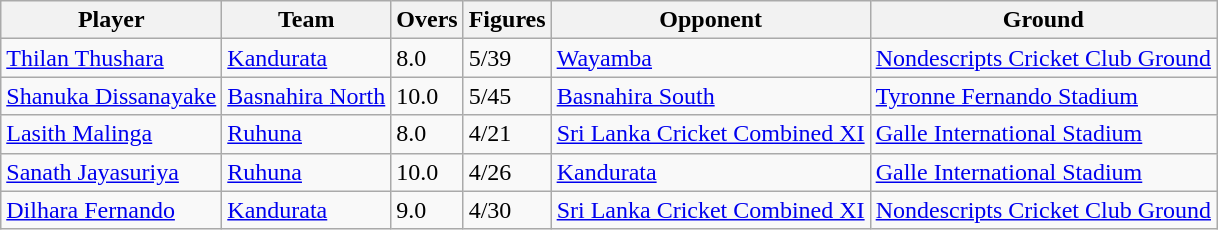<table class="wikitable">
<tr>
<th>Player</th>
<th>Team</th>
<th>Overs</th>
<th>Figures</th>
<th>Opponent</th>
<th>Ground</th>
</tr>
<tr>
<td><a href='#'>Thilan Thushara</a></td>
<td><a href='#'>Kandurata</a></td>
<td>8.0</td>
<td>5/39</td>
<td><a href='#'>Wayamba</a></td>
<td><a href='#'>Nondescripts Cricket Club Ground</a></td>
</tr>
<tr>
<td><a href='#'>Shanuka Dissanayake</a></td>
<td><a href='#'>Basnahira North</a></td>
<td>10.0</td>
<td>5/45</td>
<td><a href='#'>Basnahira South</a></td>
<td><a href='#'>Tyronne Fernando Stadium</a></td>
</tr>
<tr>
<td><a href='#'>Lasith Malinga</a></td>
<td><a href='#'>Ruhuna</a></td>
<td>8.0</td>
<td>4/21</td>
<td><a href='#'>Sri Lanka Cricket Combined XI</a></td>
<td><a href='#'>Galle International Stadium</a></td>
</tr>
<tr>
<td><a href='#'>Sanath Jayasuriya</a></td>
<td><a href='#'>Ruhuna</a></td>
<td>10.0</td>
<td>4/26</td>
<td><a href='#'>Kandurata</a></td>
<td><a href='#'>Galle International Stadium</a></td>
</tr>
<tr>
<td><a href='#'>Dilhara Fernando</a></td>
<td><a href='#'>Kandurata</a></td>
<td>9.0</td>
<td>4/30</td>
<td><a href='#'>Sri Lanka Cricket Combined XI</a></td>
<td><a href='#'>Nondescripts Cricket Club Ground</a></td>
</tr>
</table>
